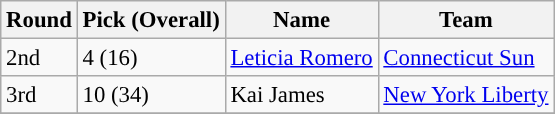<table class="wikitable" style="font-size: 95%;">
<tr>
<th>Round</th>
<th>Pick (Overall)</th>
<th>Name</th>
<th>Team</th>
</tr>
<tr>
<td>2nd</td>
<td>4 (16)</td>
<td><a href='#'>Leticia Romero</a></td>
<td><a href='#'>Connecticut Sun</a></td>
</tr>
<tr>
<td>3rd</td>
<td>10 (34)</td>
<td>Kai James</td>
<td><a href='#'>New York Liberty</a></td>
</tr>
<tr>
</tr>
</table>
